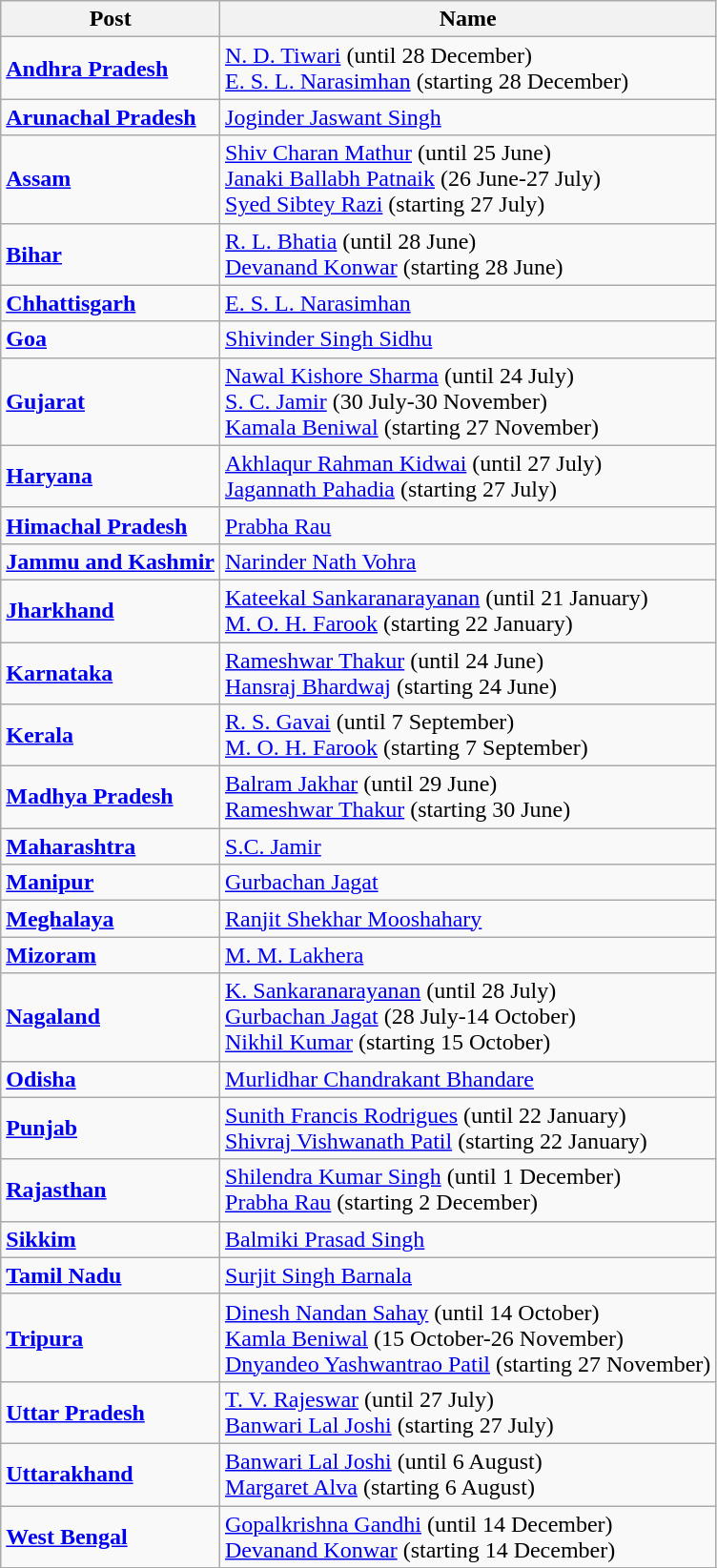<table class=wikitable>
<tr>
<th>Post</th>
<th>Name</th>
</tr>
<tr>
<td><strong><a href='#'>Andhra Pradesh</a></strong></td>
<td><a href='#'>N. D. Tiwari</a> (until 28 December)<br><a href='#'>E. S. L. Narasimhan</a> (starting 28 December)</td>
</tr>
<tr>
<td><strong><a href='#'>Arunachal Pradesh</a></strong></td>
<td><a href='#'>Joginder Jaswant Singh</a></td>
</tr>
<tr>
<td><strong><a href='#'>Assam</a></strong></td>
<td><a href='#'>Shiv Charan Mathur</a> (until 25 June)<br><a href='#'>Janaki Ballabh Patnaik</a> (26 June-27 July)<br><a href='#'>Syed Sibtey Razi</a> (starting 27 July)</td>
</tr>
<tr>
<td><strong><a href='#'>Bihar</a></strong></td>
<td><a href='#'>R. L. Bhatia</a> (until 28 June)<br><a href='#'>Devanand Konwar</a> (starting 28 June)</td>
</tr>
<tr>
<td><strong><a href='#'>Chhattisgarh</a></strong></td>
<td><a href='#'>E. S. L. Narasimhan</a></td>
</tr>
<tr>
<td><strong><a href='#'>Goa</a></strong></td>
<td><a href='#'>Shivinder Singh Sidhu</a></td>
</tr>
<tr>
<td><strong><a href='#'>Gujarat</a></strong></td>
<td><a href='#'>Nawal Kishore Sharma</a> (until 24 July)<br><a href='#'>S. C. Jamir</a> (30 July-30 November)<br><a href='#'>Kamala Beniwal</a> (starting 27 November)</td>
</tr>
<tr>
<td><strong><a href='#'>Haryana</a></strong></td>
<td><a href='#'>Akhlaqur Rahman Kidwai</a> (until 27 July)<br><a href='#'>Jagannath Pahadia</a> (starting 27 July)</td>
</tr>
<tr>
<td><strong><a href='#'>Himachal Pradesh</a></strong></td>
<td><a href='#'>Prabha Rau</a></td>
</tr>
<tr>
<td><strong><a href='#'>Jammu and Kashmir</a></strong></td>
<td><a href='#'>Narinder Nath Vohra</a></td>
</tr>
<tr>
<td><strong><a href='#'>Jharkhand</a></strong></td>
<td><a href='#'>Kateekal Sankaranarayanan</a> (until 21 January)<br><a href='#'>M. O. H. Farook</a> (starting 22 January)</td>
</tr>
<tr>
<td><strong><a href='#'>Karnataka</a></strong></td>
<td><a href='#'>Rameshwar Thakur</a> (until 24 June)<br><a href='#'>Hansraj Bhardwaj</a> (starting 24 June)</td>
</tr>
<tr>
<td><strong><a href='#'>Kerala</a></strong></td>
<td><a href='#'>R. S. Gavai</a> (until 7 September)<br><a href='#'>M. O. H. Farook</a> (starting 7 September)</td>
</tr>
<tr>
<td><strong><a href='#'>Madhya Pradesh</a></strong></td>
<td><a href='#'>Balram Jakhar</a> (until 29 June)<br><a href='#'>Rameshwar Thakur</a> (starting 30 June)</td>
</tr>
<tr>
<td><strong><a href='#'>Maharashtra</a></strong></td>
<td><a href='#'>S.C. Jamir</a></td>
</tr>
<tr>
<td><strong><a href='#'>Manipur</a></strong></td>
<td><a href='#'>Gurbachan Jagat</a></td>
</tr>
<tr>
<td><strong><a href='#'>Meghalaya</a></strong></td>
<td><a href='#'>Ranjit Shekhar Mooshahary</a></td>
</tr>
<tr>
<td><strong><a href='#'>Mizoram</a></strong></td>
<td><a href='#'>M. M. Lakhera</a></td>
</tr>
<tr>
<td><strong><a href='#'>Nagaland</a></strong></td>
<td><a href='#'>K. Sankaranarayanan</a> (until 28 July)<br><a href='#'>Gurbachan Jagat</a> (28 July-14 October)<br><a href='#'>Nikhil Kumar</a> (starting 15 October)</td>
</tr>
<tr>
<td><strong><a href='#'>Odisha</a></strong></td>
<td><a href='#'>Murlidhar Chandrakant Bhandare</a></td>
</tr>
<tr>
<td><strong><a href='#'>Punjab</a></strong></td>
<td><a href='#'>Sunith Francis Rodrigues</a> (until 22 January)<br><a href='#'>Shivraj Vishwanath Patil</a> (starting 22 January)</td>
</tr>
<tr>
<td><strong><a href='#'>Rajasthan</a></strong></td>
<td><a href='#'>Shilendra Kumar Singh</a> (until 1 December)<br><a href='#'>Prabha Rau</a> (starting 2 December)</td>
</tr>
<tr>
<td><strong><a href='#'>Sikkim</a></strong></td>
<td><a href='#'>Balmiki Prasad Singh</a></td>
</tr>
<tr>
<td><strong><a href='#'>Tamil Nadu</a></strong></td>
<td><a href='#'>Surjit Singh Barnala</a></td>
</tr>
<tr>
<td><strong><a href='#'>Tripura</a></strong></td>
<td><a href='#'>Dinesh Nandan Sahay</a> (until 14 October)<br><a href='#'>Kamla Beniwal</a> (15 October-26 November)<br><a href='#'>Dnyandeo Yashwantrao Patil</a> (starting 27 November)</td>
</tr>
<tr>
<td><strong><a href='#'>Uttar Pradesh</a></strong></td>
<td><a href='#'>T. V. Rajeswar</a> (until 27 July)<br><a href='#'>Banwari Lal Joshi</a> (starting 27 July)</td>
</tr>
<tr>
<td><strong><a href='#'>Uttarakhand</a></strong></td>
<td><a href='#'>Banwari Lal Joshi</a> (until 6 August)<br><a href='#'>Margaret Alva</a> (starting 6 August)</td>
</tr>
<tr>
<td><strong><a href='#'>West Bengal</a></strong></td>
<td><a href='#'>Gopalkrishna Gandhi</a> (until 14 December)<br><a href='#'>Devanand Konwar</a> (starting 14 December)</td>
</tr>
<tr>
</tr>
</table>
